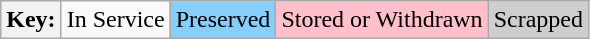<table class="wikitable">
<tr>
<th>Key:</th>
<td>In Service</td>
<td bgcolor=#87cefa>Preserved</td>
<td bgcolor=#ffc0cb>Stored or Withdrawn</td>
<td bgcolor=#cecece>Scrapped</td>
</tr>
</table>
